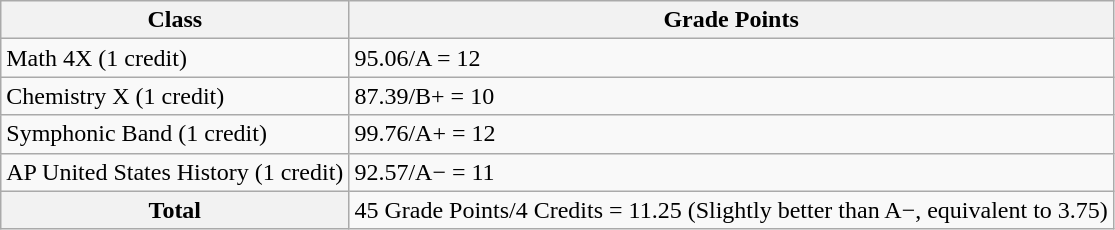<table class="wikitable">
<tr>
<th>Class</th>
<th>Grade Points</th>
</tr>
<tr>
<td>Math 4X (1 credit)</td>
<td>95.06/A = 12</td>
</tr>
<tr>
<td>Chemistry X (1 credit)</td>
<td>87.39/B+ = 10</td>
</tr>
<tr>
<td>Symphonic Band (1 credit)</td>
<td>99.76/A+ = 12</td>
</tr>
<tr>
<td>AP United States History (1 credit)</td>
<td>92.57/A− = 11</td>
</tr>
<tr>
<th>Total</th>
<td>45 Grade Points/4 Credits = 11.25 (Slightly better than A−, equivalent to 3.75)</td>
</tr>
</table>
